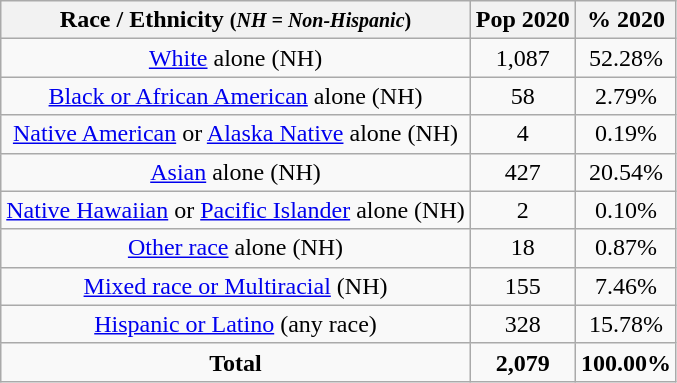<table class="wikitable" style="text-align:center;">
<tr>
<th>Race / Ethnicity <small>(<em>NH = Non-Hispanic</em>)</small></th>
<th>Pop 2020</th>
<th>% 2020</th>
</tr>
<tr>
<td><a href='#'>White</a> alone (NH)</td>
<td>1,087</td>
<td>52.28%</td>
</tr>
<tr>
<td><a href='#'>Black or African American</a> alone (NH)</td>
<td>58</td>
<td>2.79%</td>
</tr>
<tr>
<td><a href='#'>Native American</a> or <a href='#'>Alaska Native</a> alone (NH)</td>
<td>4</td>
<td>0.19%</td>
</tr>
<tr>
<td><a href='#'>Asian</a> alone (NH)</td>
<td>427</td>
<td>20.54%</td>
</tr>
<tr>
<td><a href='#'>Native Hawaiian</a> or <a href='#'>Pacific Islander</a> alone (NH)</td>
<td>2</td>
<td>0.10%</td>
</tr>
<tr>
<td><a href='#'>Other race</a> alone (NH)</td>
<td>18</td>
<td>0.87%</td>
</tr>
<tr>
<td><a href='#'>Mixed race or Multiracial</a> (NH)</td>
<td>155</td>
<td>7.46%</td>
</tr>
<tr>
<td><a href='#'>Hispanic or Latino</a> (any race)</td>
<td>328</td>
<td>15.78%</td>
</tr>
<tr>
<td><strong>Total</strong></td>
<td><strong>2,079</strong></td>
<td><strong>100.00%</strong></td>
</tr>
</table>
